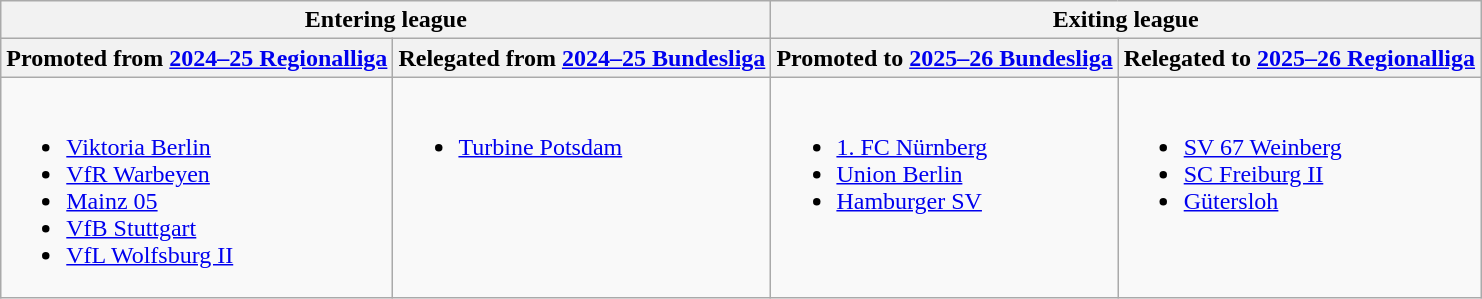<table class="wikitable">
<tr>
<th colspan="2">Entering league</th>
<th colspan="3">Exiting league</th>
</tr>
<tr>
<th>Promoted from <a href='#'>2024–25 Regionalliga</a></th>
<th>Relegated from <a href='#'>2024–25 Bundesliga</a></th>
<th>Promoted to <a href='#'>2025–26 Bundesliga</a></th>
<th colspan=2>Relegated to <a href='#'>2025–26 Regionalliga</a></th>
</tr>
<tr style="vertical-align:top;">
<td><br><ul><li><a href='#'>Viktoria Berlin</a></li><li><a href='#'>VfR Warbeyen</a></li><li><a href='#'>Mainz 05</a></li><li><a href='#'>VfB Stuttgart</a></li><li><a href='#'>VfL Wolfsburg II</a></li></ul></td>
<td><br><ul><li><a href='#'>Turbine Potsdam</a></li></ul></td>
<td><br><ul><li><a href='#'>1. FC Nürnberg</a></li><li><a href='#'>Union Berlin</a></li><li><a href='#'>Hamburger SV</a></li></ul></td>
<td><br><ul><li><a href='#'>SV 67 Weinberg</a></li><li><a href='#'>SC Freiburg II</a></li><li><a href='#'>Gütersloh</a></li></ul></td>
</tr>
</table>
